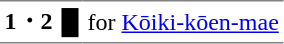<table border="1" cellspacing="0" cellpadding="3" frame="hsides" rules="rows" style="margin-top:.4em; text-align:left">
<tr>
<th>1・2</th>
<td><span>█</span></td>
<td>for <a href='#'>Kōiki-kōen-mae</a></td>
</tr>
</table>
